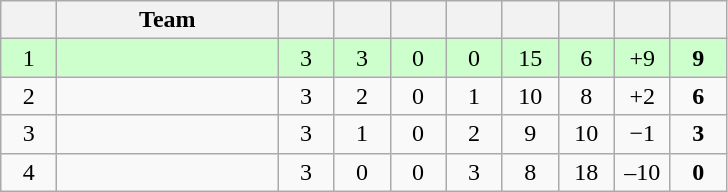<table class="wikitable" style="text-align: center; font-size: 100%;">
<tr>
<th width="30"></th>
<th width="140">Team</th>
<th width="30"></th>
<th width="30"></th>
<th width="30"></th>
<th width="30"></th>
<th width="30"></th>
<th width="30"></th>
<th width="30"></th>
<th width="30"></th>
</tr>
<tr style="background-color: #ccffcc;">
<td>1</td>
<td align=left><strong></strong></td>
<td>3</td>
<td>3</td>
<td>0</td>
<td>0</td>
<td>15</td>
<td>6</td>
<td>+9</td>
<td><strong>9</strong></td>
</tr>
<tr>
<td>2</td>
<td align=left></td>
<td>3</td>
<td>2</td>
<td>0</td>
<td>1</td>
<td>10</td>
<td>8</td>
<td>+2</td>
<td><strong>6</strong></td>
</tr>
<tr>
<td>3</td>
<td align=left></td>
<td>3</td>
<td>1</td>
<td>0</td>
<td>2</td>
<td>9</td>
<td>10</td>
<td>−1</td>
<td><strong>3</strong></td>
</tr>
<tr>
<td>4</td>
<td align=left></td>
<td>3</td>
<td>0</td>
<td>0</td>
<td>3</td>
<td>8</td>
<td>18</td>
<td>–10</td>
<td><strong>0</strong></td>
</tr>
</table>
